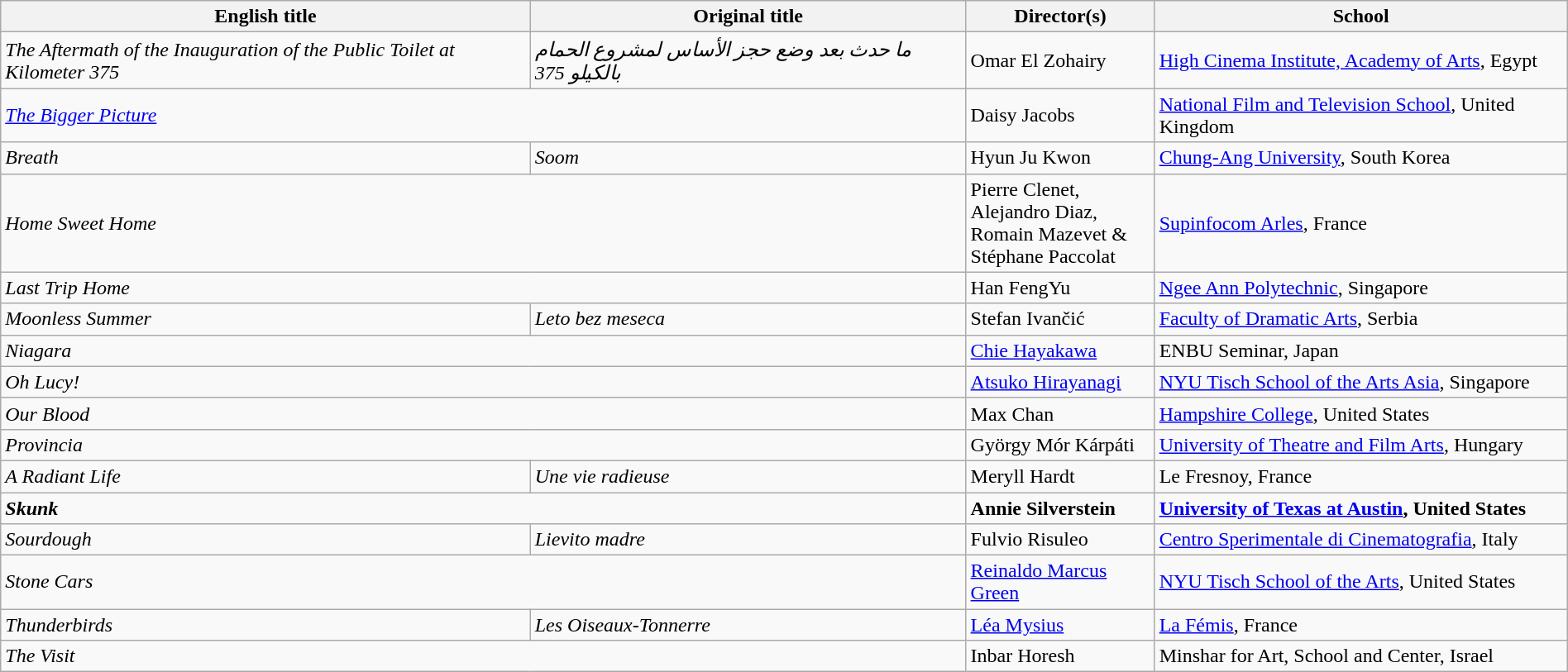<table class="wikitable" width="100%" cellpadding="5">
<tr>
<th scope="col">English title</th>
<th scope="col">Original title</th>
<th scope="col">Director(s)</th>
<th scope="col">School</th>
</tr>
<tr>
<td data-sort-value="Aftermath"><em>The Aftermath of the Inauguration of the Public Toilet at Kilometer 375</em></td>
<td><em>ما حدث بعد وضع حجز الأساس لمشروع الحمام بالكيلو 375</em></td>
<td data-sort-value="Zohairy">Omar El Zohairy</td>
<td><a href='#'>High Cinema Institute, Academy of Arts</a>, Egypt</td>
</tr>
<tr>
<td colspan=2 data-sort-value="Bigger"><em><a href='#'>The Bigger Picture</a></em></td>
<td data-sort-value="Jacobs">Daisy Jacobs</td>
<td><a href='#'>National Film and Television School</a>, United Kingdom</td>
</tr>
<tr>
<td><em>Breath</em></td>
<td><em>Soom</em></td>
<td data-sort-value="Kwon">Hyun Ju Kwon</td>
<td><a href='#'>Chung-Ang University</a>, South Korea</td>
</tr>
<tr>
<td colspan=2><em>Home Sweet Home</em></td>
<td data-sort-value="Clenet">Pierre Clenet,<br>Alejandro Diaz,<br>Romain Mazevet &<br>Stéphane Paccolat</td>
<td><a href='#'>Supinfocom Arles</a>, France</td>
</tr>
<tr>
<td colspan=2><em>Last Trip Home</em></td>
<td>Han FengYu</td>
<td><a href='#'>Ngee Ann Polytechnic</a>, Singapore</td>
</tr>
<tr>
<td><em>Moonless Summer</em></td>
<td><em>Leto bez meseca</em></td>
<td data-sort-value="Ivančić">Stefan Ivančić</td>
<td><a href='#'>Faculty of Dramatic Arts</a>, Serbia</td>
</tr>
<tr>
<td colspan=2><em>Niagara</em></td>
<td data-sort-value="Hayakawa"><a href='#'>Chie Hayakawa</a></td>
<td>ENBU Seminar, Japan</td>
</tr>
<tr>
<td colspan=2><em>Oh Lucy!</em></td>
<td data-sort-value="Hirayanagi"><a href='#'>Atsuko Hirayanagi</a></td>
<td><a href='#'>NYU Tisch School of the Arts Asia</a>, Singapore</td>
</tr>
<tr>
<td colspan=2><em>Our Blood</em></td>
<td data-sort-value="Chan">Max Chan</td>
<td><a href='#'>Hampshire College</a>, United States</td>
</tr>
<tr>
<td colspan=2><em>Provincia</em></td>
<td data-sort-value="Karpati">György Mór Kárpáti</td>
<td><a href='#'>University of Theatre and Film Arts</a>, Hungary</td>
</tr>
<tr>
<td data-sort-value="Radiant"><em>A Radiant Life</em></td>
<td data-sort-value="Vie"><em>Une vie radieuse</em></td>
<td data-sort-value="Hardt">Meryll Hardt</td>
<td>Le Fresnoy, France</td>
</tr>
<tr -style="background:#FFDEAD;">
<td colspan=2><strong><em>Skunk</em></strong></td>
<td data-sort-value="Silverstein"><strong>Annie Silverstein</strong></td>
<td><strong><a href='#'>University of Texas at Austin</a>, United States</strong></td>
</tr>
<tr>
<td><em>Sourdough</em></td>
<td><em>Lievito madre</em></td>
<td data-sort-value="Risuleo">Fulvio Risuleo</td>
<td><a href='#'>Centro Sperimentale di Cinematografia</a>, Italy</td>
</tr>
<tr>
<td colspan=2><em>Stone Cars</em></td>
<td data-sort-value="Green"><a href='#'>Reinaldo Marcus Green</a></td>
<td><a href='#'>NYU Tisch School of the Arts</a>, United States</td>
</tr>
<tr>
<td><em>Thunderbirds</em></td>
<td data-sort-value="Oiseaux"><em>Les Oiseaux-Tonnerre</em></td>
<td data-sort-value="Mysius"><a href='#'>Léa Mysius</a></td>
<td><a href='#'>La Fémis</a>, France</td>
</tr>
<tr>
<td colspan=2 data-sort-value="Visit"><em>The Visit</em></td>
<td data-sort-value="Horesh">Inbar Horesh</td>
<td>Minshar for Art, School and Center, Israel</td>
</tr>
</table>
